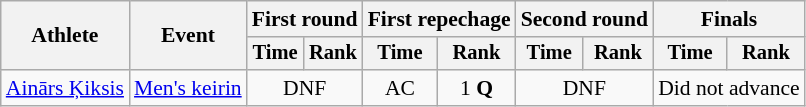<table class=wikitable style="font-size:90%">
<tr>
<th rowspan="2">Athlete</th>
<th rowspan="2">Event</th>
<th colspan=2>First round</th>
<th colspan=2>First repechage</th>
<th colspan=2>Second round</th>
<th colspan=2>Finals</th>
</tr>
<tr style="font-size:95%">
<th>Time</th>
<th>Rank</th>
<th>Time</th>
<th>Rank</th>
<th>Time</th>
<th>Rank</th>
<th>Time</th>
<th>Rank</th>
</tr>
<tr align=center>
<td align=left><a href='#'>Ainārs Ķiksis</a></td>
<td align=left><a href='#'>Men's keirin</a></td>
<td align=center colspan=2>DNF</td>
<td>AC</td>
<td>1 <strong>Q</strong></td>
<td align=center colspan=2>DNF</td>
<td colspan=6>Did not advance</td>
</tr>
</table>
